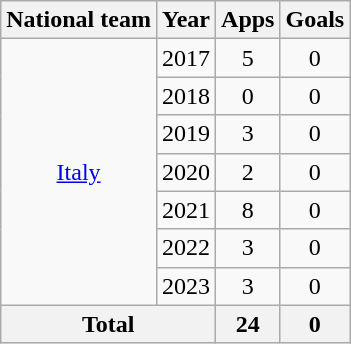<table class="wikitable" style="text-align:center">
<tr>
<th>National team</th>
<th>Year</th>
<th>Apps</th>
<th>Goals</th>
</tr>
<tr>
<td rowspan="7"><a href='#'>Italy</a></td>
<td>2017</td>
<td>5</td>
<td>0</td>
</tr>
<tr>
<td>2018</td>
<td>0</td>
<td>0</td>
</tr>
<tr>
<td>2019</td>
<td>3</td>
<td>0</td>
</tr>
<tr>
<td>2020</td>
<td>2</td>
<td>0</td>
</tr>
<tr>
<td>2021</td>
<td>8</td>
<td>0</td>
</tr>
<tr>
<td>2022</td>
<td>3</td>
<td>0</td>
</tr>
<tr>
<td>2023</td>
<td>3</td>
<td>0</td>
</tr>
<tr>
<th colspan="2">Total</th>
<th>24</th>
<th>0</th>
</tr>
</table>
